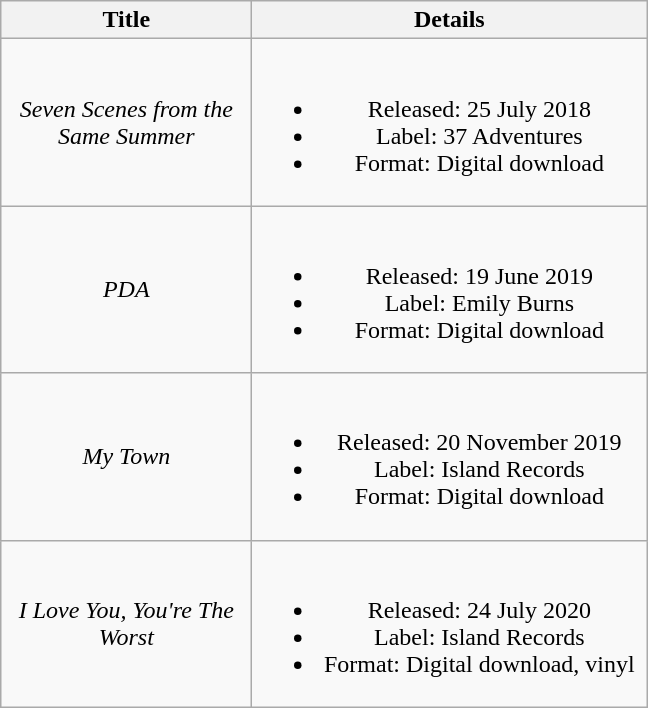<table class="wikitable plainrowheaders" style="text-align:center;">
<tr>
<th scope="col" style="width:10em;">Title</th>
<th scope="col" style="width:16em;">Details</th>
</tr>
<tr>
<td><em>Seven Scenes from the Same Summer</em></td>
<td><br><ul><li>Released: 25 July 2018</li><li>Label: 37 Adventures</li><li>Format: Digital download</li></ul></td>
</tr>
<tr>
<td><em>PDA</em></td>
<td><br><ul><li>Released: 19 June 2019</li><li>Label: Emily Burns</li><li>Format: Digital download</li></ul></td>
</tr>
<tr>
<td><em>My Town</em></td>
<td><br><ul><li>Released: 20 November 2019</li><li>Label: Island Records</li><li>Format: Digital download</li></ul></td>
</tr>
<tr>
<td><em>I Love You, You're The Worst</em></td>
<td><br><ul><li>Released: 24 July 2020</li><li>Label: Island Records</li><li>Format: Digital download, vinyl</li></ul></td>
</tr>
</table>
